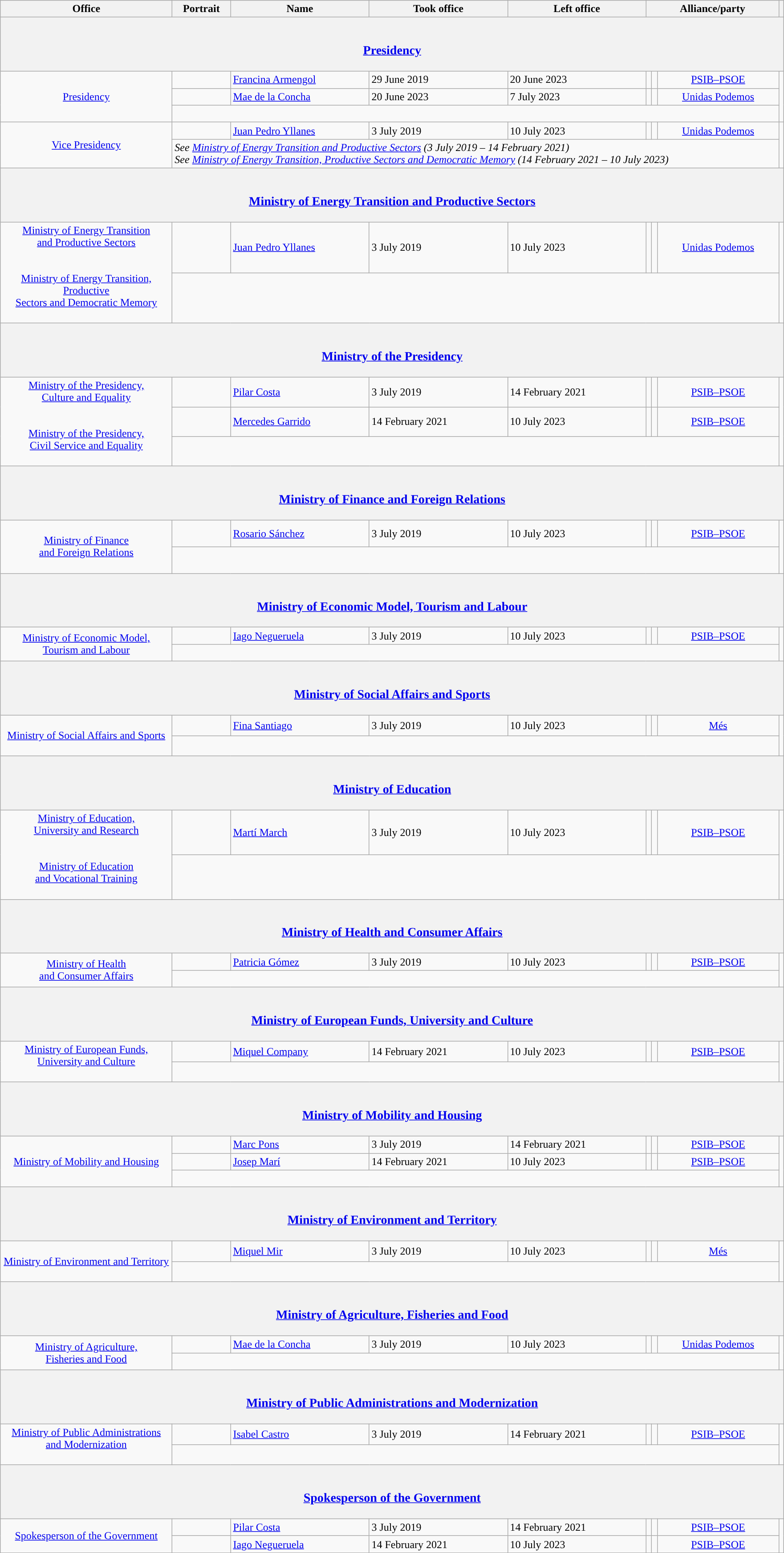<table class="wikitable" style="line-height:18px;">
<tr>
<th scope="col">Office<br></th>
<th scope="col">Portrait</th>
<th scope="col">Name</th>
<th scope="col">Took office</th>
<th scope="col">Left office</th>
<th colspan="3" scope="col">Alliance/party</th>
<th></th>
</tr>
<tr>
<th colspan="9"><br><h3><a href='#'>Presidency</a></h3></th>
</tr>
<tr>
<td align="center" rowspan="3" width="250"><a href='#'>Presidency</a><br></td>
<td width="80"></td>
<td width="200"><a href='#'>Francina Armengol</a></td>
<td width="200">29 June 2019</td>
<td width="200">20 June 2023</td>
<td width="1" style="background-color:"></td>
<td width="1" style="background-color:"></td>
<td width="175" align="center"><a href='#'>PSIB–PSOE</a></td>
<td align="center" rowspan="3"><br></td>
</tr>
<tr>
<td width="80"></td>
<td width="200"><a href='#'>Mae de la Concha</a><br></td>
<td width="200">20 June 2023</td>
<td width="200">7 July 2023</td>
<td style="background-color:"></td>
<td style="background-color:"></td>
<td align="center"><a href='#'>Unidas Podemos</a><br></td>
</tr>
<tr>
<td colspan="7"><br>
</td>
</tr>
<tr>
<td align="center" rowspan="2"><a href='#'>Vice Presidency</a><br></td>
<td></td>
<td><a href='#'>Juan Pedro Yllanes</a></td>
<td>3 July 2019</td>
<td>10 July 2023</td>
<td style="background-color:"></td>
<td style="background-color:"></td>
<td align="center"><a href='#'>Unidas Podemos</a><br></td>
<td align="center" rowspan="2"><br></td>
</tr>
<tr>
<td colspan="7"><em>See <a href='#'>Ministry of Energy Transition and Productive Sectors</a> (3 July 2019 – 14 February 2021)<br>See <a href='#'>Ministry of Energy Transition, Productive Sectors and Democratic Memory</a> (14 February 2021 – 10 July 2023)</em></td>
</tr>
<tr>
<th colspan="9"><br><h3><a href='#'>Ministry of Energy Transition and Productive Sectors</a></h3></th>
</tr>
<tr>
<td align="center" rowspan="2"><a href='#'>Ministry of Energy Transition<br>and Productive Sectors</a><br><br><br><a href='#'>Ministry of Energy Transition, Productive<br>Sectors and Democratic Memory</a><br><br></td>
<td></td>
<td><a href='#'>Juan Pedro Yllanes</a></td>
<td>3 July 2019</td>
<td>10 July 2023</td>
<td style="background-color:"></td>
<td style="background-color:"></td>
<td align="center"><a href='#'>Unidas Podemos</a><br></td>
<td align="center" rowspan="2"><br><br><br></td>
</tr>
<tr>
<td colspan="7"><br>
</td>
</tr>
<tr>
<th colspan="9"><br><h3><a href='#'>Ministry of the Presidency</a></h3></th>
</tr>
<tr>
<td align="center" rowspan="3"><a href='#'>Ministry of the Presidency,<br>Culture and Equality</a><br><br><br><a href='#'>Ministry of the Presidency,<br>Civil Service and Equality</a><br><br></td>
<td></td>
<td><a href='#'>Pilar Costa</a></td>
<td>3 July 2019</td>
<td>14 February 2021</td>
<td style="background-color:"></td>
<td style="background-color:"></td>
<td align="center"><a href='#'>PSIB–PSOE</a></td>
<td align="center" rowspan="3"><br><br></td>
</tr>
<tr>
<td></td>
<td><a href='#'>Mercedes Garrido</a></td>
<td>14 February 2021</td>
<td>10 July 2023</td>
<td style="background-color:"></td>
<td style="background-color:"></td>
<td align="center"><a href='#'>PSIB–PSOE</a></td>
</tr>
<tr>
<td colspan="7"><br>
</td>
</tr>
<tr>
<th colspan="9"><br><h3><a href='#'>Ministry of Finance and Foreign Relations</a></h3></th>
</tr>
<tr>
<td align="center" rowspan="2"><a href='#'>Ministry of Finance<br>and Foreign Relations</a><br></td>
<td></td>
<td><a href='#'>Rosario Sánchez</a></td>
<td>3 July 2019</td>
<td>10 July 2023</td>
<td style="background-color:"></td>
<td style="background-color:"></td>
<td align="center"><a href='#'>PSIB–PSOE</a></td>
<td align="center" rowspan="2"><br><br><br><br></td>
</tr>
<tr>
<td colspan="7"><br>

</td>
</tr>
<tr>
<th colspan="9"><br><h3><a href='#'>Ministry of Economic Model, Tourism and Labour</a></h3></th>
</tr>
<tr>
<td align="center" rowspan="2"><a href='#'>Ministry of Economic Model,<br>Tourism and Labour</a><br></td>
<td></td>
<td><a href='#'>Iago Negueruela</a></td>
<td>3 July 2019</td>
<td>10 July 2023</td>
<td style="background-color:"></td>
<td style="background-color:"></td>
<td align="center"><a href='#'>PSIB–PSOE</a></td>
<td align="center" rowspan="2"><br><br></td>
</tr>
<tr>
<td colspan="7"><br></td>
</tr>
<tr>
<th colspan="9"><br><h3><a href='#'>Ministry of Social Affairs and Sports</a></h3></th>
</tr>
<tr>
<td align="center" rowspan="2"><a href='#'>Ministry of Social Affairs and Sports</a><br></td>
<td></td>
<td><a href='#'>Fina Santiago</a></td>
<td>3 July 2019</td>
<td>10 July 2023</td>
<td style="background-color:"></td>
<td style="background-color:"></td>
<td align="center"><a href='#'>Més</a></td>
<td align="center" rowspan="2"><br><br><br></td>
</tr>
<tr>
<td colspan="7"><br>
</td>
</tr>
<tr>
<th colspan="9"><br><h3><a href='#'>Ministry of Education</a></h3></th>
</tr>
<tr>
<td align="center" rowspan="2"><a href='#'>Ministry of Education,<br>University and Research</a><br><br><br><a href='#'>Ministry of Education<br>and Vocational Training</a><br><br></td>
<td></td>
<td><a href='#'>Martí March</a></td>
<td>3 July 2019</td>
<td>10 July 2023</td>
<td style="background-color:"></td>
<td style="background-color:"></td>
<td align="center"><a href='#'>PSIB–PSOE</a><br></td>
<td align="center" rowspan="2"><br><br></td>
</tr>
<tr>
<td colspan="7"><br>
</td>
</tr>
<tr>
<th colspan="9"><br><h3><a href='#'>Ministry of Health and Consumer Affairs</a></h3></th>
</tr>
<tr>
<td align="center" rowspan="2"><a href='#'>Ministry of Health<br>and Consumer Affairs</a><br></td>
<td></td>
<td><a href='#'>Patricia Gómez</a></td>
<td>3 July 2019</td>
<td>10 July 2023</td>
<td style="background-color:"></td>
<td style="background-color:"></td>
<td align="center"><a href='#'>PSIB–PSOE</a></td>
<td align="center" rowspan="2"><br><br></td>
</tr>
<tr>
<td colspan="7"><br></td>
</tr>
<tr>
<th colspan="9"><br><h3><a href='#'>Ministry of European Funds, University and Culture</a></h3></th>
</tr>
<tr>
<td align="center" rowspan="2"><a href='#'>Ministry of European Funds,<br>University and Culture</a><br><br></td>
<td></td>
<td><a href='#'>Miquel Company</a></td>
<td>14 February 2021</td>
<td>10 July 2023</td>
<td style="background-color:"></td>
<td style="background-color:"></td>
<td align="center"><a href='#'>PSIB–PSOE</a></td>
<td align="center" rowspan="2"><br></td>
</tr>
<tr>
<td colspan="7"><br></td>
</tr>
<tr>
<th colspan="9"><br><h3><a href='#'>Ministry of Mobility and Housing</a></h3></th>
</tr>
<tr>
<td align="center" rowspan="3"><a href='#'>Ministry of Mobility and Housing</a><br></td>
<td></td>
<td><a href='#'>Marc Pons</a></td>
<td>3 July 2019</td>
<td>14 February 2021</td>
<td style="background-color:"></td>
<td style="background-color:"></td>
<td align="center"><a href='#'>PSIB–PSOE</a></td>
<td align="center" rowspan="3"><br><br></td>
</tr>
<tr>
<td></td>
<td><a href='#'>Josep Marí</a></td>
<td>14 February 2021</td>
<td>10 July 2023</td>
<td style="background-color:"></td>
<td style="background-color:"></td>
<td align="center"><a href='#'>PSIB–PSOE</a></td>
</tr>
<tr>
<td colspan="7"><br>
</td>
</tr>
<tr>
<th colspan="9"><br><h3><a href='#'>Ministry of Environment and Territory</a></h3></th>
</tr>
<tr>
<td align="center" rowspan="2"><a href='#'>Ministry of Environment and Territory</a><br></td>
<td></td>
<td><a href='#'>Miquel Mir</a></td>
<td>3 July 2019</td>
<td>10 July 2023</td>
<td style="background-color:"></td>
<td style="background-color:"></td>
<td align="center"><a href='#'>Més</a></td>
<td align="center" rowspan="2"><br><br><br></td>
</tr>
<tr>
<td colspan="7"><br></td>
</tr>
<tr>
<th colspan="9"><br><h3><a href='#'>Ministry of Agriculture, Fisheries and Food</a></h3></th>
</tr>
<tr>
<td align="center" rowspan="2"><a href='#'>Ministry of Agriculture,<br>Fisheries and Food</a><br></td>
<td></td>
<td><a href='#'>Mae de la Concha</a></td>
<td>3 July 2019</td>
<td>10 July 2023</td>
<td style="background-color:"></td>
<td style="background-color:"></td>
<td align="center"><a href='#'>Unidas Podemos</a><br></td>
<td align="center" rowspan="2"><br><br></td>
</tr>
<tr>
<td colspan="7"><br></td>
</tr>
<tr>
<th colspan="9"><br><h3><a href='#'>Ministry of Public Administrations and Modernization</a></h3></th>
</tr>
<tr>
<td align="center" rowspan="2"><a href='#'>Ministry of Public Administrations<br>and Modernization</a><br><br></td>
<td></td>
<td><a href='#'>Isabel Castro</a></td>
<td>3 July 2019</td>
<td>14 February 2021</td>
<td style="background-color:"></td>
<td style="background-color:"></td>
<td align="center"><a href='#'>PSIB–PSOE</a></td>
<td align="center" rowspan="2"><br><br><br></td>
</tr>
<tr>
<td colspan="7"><br></td>
</tr>
<tr>
<th colspan="9"><br><h3><a href='#'>Spokesperson of the Government</a></h3></th>
</tr>
<tr>
<td align="center" rowspan="2"><a href='#'>Spokesperson of the Government</a><br></td>
<td></td>
<td><a href='#'>Pilar Costa</a></td>
<td>3 July 2019</td>
<td>14 February 2021</td>
<td style="background-color:"></td>
<td style="background-color:"></td>
<td align="center"><a href='#'>PSIB–PSOE</a></td>
<td align="center" rowspan="2"></td>
</tr>
<tr>
<td></td>
<td><a href='#'>Iago Negueruela</a></td>
<td>14 February 2021</td>
<td>10 July 2023</td>
<td style="background-color:"></td>
<td style="background-color:"></td>
<td align="center"><a href='#'>PSIB–PSOE</a></td>
</tr>
</table>
